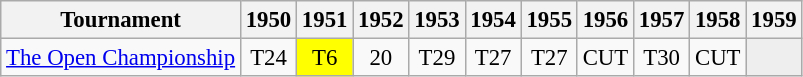<table class="wikitable" style="font-size:95%;text-align:center;">
<tr>
<th>Tournament</th>
<th>1950</th>
<th>1951</th>
<th>1952</th>
<th>1953</th>
<th>1954</th>
<th>1955</th>
<th>1956</th>
<th>1957</th>
<th>1958</th>
<th>1959</th>
</tr>
<tr>
<td align=left><a href='#'>The Open Championship</a></td>
<td>T24</td>
<td style="background:yellow;">T6</td>
<td>20</td>
<td>T29</td>
<td>T27</td>
<td>T27</td>
<td>CUT</td>
<td>T30</td>
<td>CUT</td>
<td style="background:#eeeeee;"></td>
</tr>
</table>
